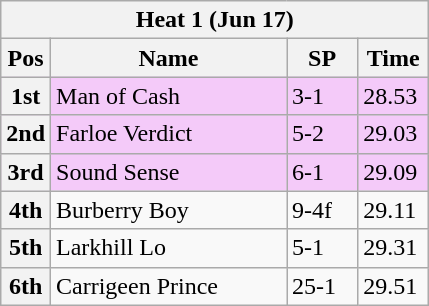<table class="wikitable">
<tr>
<th colspan="6">Heat 1 (Jun 17)</th>
</tr>
<tr>
<th width=20>Pos</th>
<th width=150>Name</th>
<th width=40>SP</th>
<th width=40>Time</th>
</tr>
<tr style="background: #f4caf9;">
<th>1st</th>
<td>Man of Cash</td>
<td>3-1</td>
<td>28.53</td>
</tr>
<tr style="background: #f4caf9;">
<th>2nd</th>
<td>Farloe Verdict</td>
<td>5-2</td>
<td>29.03</td>
</tr>
<tr style="background: #f4caf9;">
<th>3rd</th>
<td>Sound Sense</td>
<td>6-1</td>
<td>29.09</td>
</tr>
<tr>
<th>4th</th>
<td>Burberry Boy</td>
<td>9-4f</td>
<td>29.11</td>
</tr>
<tr>
<th>5th</th>
<td>Larkhill Lo</td>
<td>5-1</td>
<td>29.31</td>
</tr>
<tr>
<th>6th</th>
<td>Carrigeen Prince</td>
<td>25-1</td>
<td>29.51</td>
</tr>
</table>
